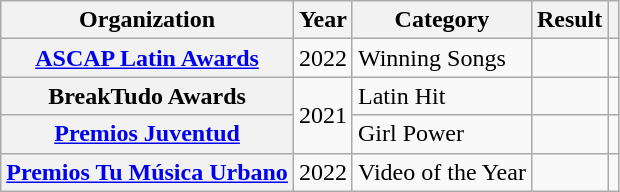<table class="wikitable sortable plainrowheaders" style="border:none; margin:0;">
<tr>
<th scope="col">Organization</th>
<th scope="col">Year</th>
<th scope="col">Category</th>
<th scope="col">Result</th>
<th class="unsortable" scope="col"></th>
</tr>
<tr>
<th scope="row"><a href='#'>ASCAP Latin Awards</a></th>
<td>2022</td>
<td>Winning Songs</td>
<td></td>
<td></td>
</tr>
<tr>
<th scope="row">BreakTudo Awards</th>
<td rowspan="2">2021</td>
<td>Latin Hit</td>
<td></td>
<td></td>
</tr>
<tr>
<th scope="row"><a href='#'>Premios Juventud</a></th>
<td>Girl Power</td>
<td></td>
<td></td>
</tr>
<tr>
<th scope="row"><a href='#'>Premios Tu Música Urbano</a></th>
<td>2022</td>
<td>Video of the Year</td>
<td></td>
<td></td>
</tr>
<tr>
</tr>
</table>
